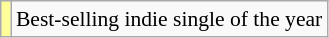<table class="wikitable plainrowheaders" style="font-size:90%;">
<tr>
<td bgcolor=#FFFF99 align=center></td>
<td>Best-selling indie single of the year</td>
</tr>
</table>
